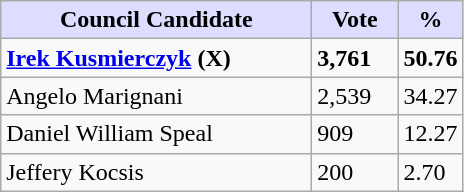<table class="wikitable sortable">
<tr>
<th style="background:#ddf; width:200px;">Council Candidate</th>
<th style="background:#ddf; width:50px;">Vote</th>
<th style="background:#ddf; width:30px;">%</th>
</tr>
<tr>
<td><strong><a href='#'>Irek Kusmierczyk</a> (X)</strong></td>
<td><strong>3,761</strong></td>
<td><strong>50.76</strong></td>
</tr>
<tr>
<td>Angelo Marignani</td>
<td>2,539</td>
<td>34.27</td>
</tr>
<tr>
<td>Daniel William Speal</td>
<td>909</td>
<td>12.27</td>
</tr>
<tr>
<td>Jeffery Kocsis</td>
<td>200</td>
<td>2.70</td>
</tr>
</table>
